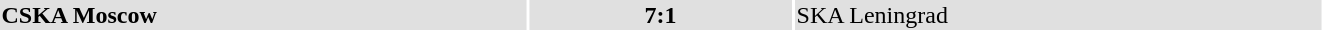<table width="70%">
<tr bgcolor="#e0e0e0">
<td style="width:40%;"><strong>CSKA Moscow</strong></td>
<th style="width:20%;"><strong>7:1</strong></th>
<td style="width:40%;">SKA Leningrad</td>
</tr>
</table>
